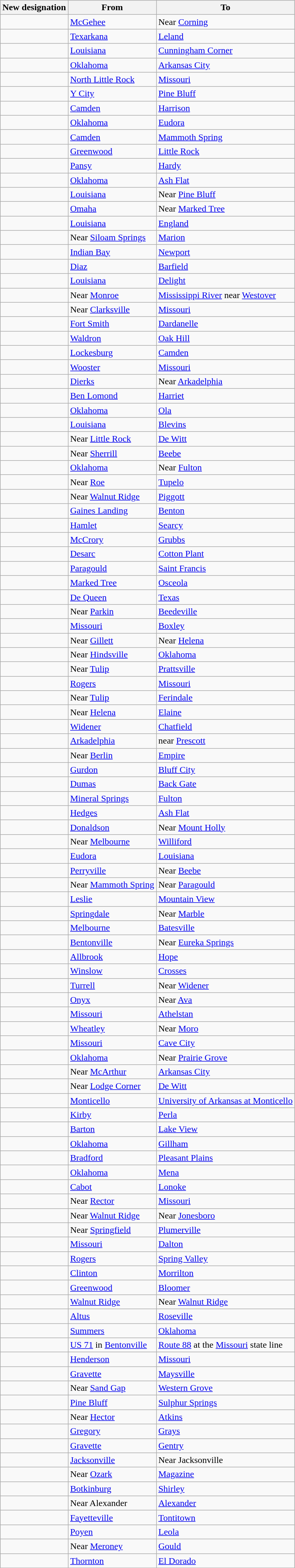<table class="wikitable sortable">
<tr>
<th>New designation</th>
<th>From</th>
<th>To</th>
</tr>
<tr>
<td></td>
<td><a href='#'>McGehee</a></td>
<td>Near <a href='#'>Corning</a></td>
</tr>
<tr>
<td></td>
<td><a href='#'>Texarkana</a></td>
<td><a href='#'>Leland</a></td>
</tr>
<tr>
<td></td>
<td><a href='#'>Louisiana</a></td>
<td><a href='#'>Cunningham Corner</a></td>
</tr>
<tr>
<td></td>
<td><a href='#'>Oklahoma</a></td>
<td><a href='#'>Arkansas City</a></td>
</tr>
<tr>
<td></td>
<td><a href='#'>North Little Rock</a></td>
<td><a href='#'>Missouri</a></td>
</tr>
<tr>
<td></td>
<td><a href='#'>Y City</a></td>
<td><a href='#'>Pine Bluff</a></td>
</tr>
<tr>
<td></td>
<td><a href='#'>Camden</a></td>
<td><a href='#'>Harrison</a></td>
</tr>
<tr>
<td></td>
<td><a href='#'>Oklahoma</a></td>
<td><a href='#'>Eudora</a></td>
</tr>
<tr>
<td></td>
<td><a href='#'>Camden</a></td>
<td><a href='#'>Mammoth Spring</a></td>
</tr>
<tr>
<td></td>
<td><a href='#'>Greenwood</a></td>
<td><a href='#'>Little Rock</a></td>
</tr>
<tr>
<td></td>
<td><a href='#'>Pansy</a></td>
<td><a href='#'>Hardy</a></td>
</tr>
<tr>
<td></td>
<td><a href='#'>Oklahoma</a></td>
<td><a href='#'>Ash Flat</a></td>
</tr>
<tr>
<td></td>
<td><a href='#'>Louisiana</a></td>
<td>Near <a href='#'>Pine Bluff</a></td>
</tr>
<tr>
<td></td>
<td><a href='#'>Omaha</a></td>
<td>Near <a href='#'>Marked Tree</a></td>
</tr>
<tr>
<td></td>
<td><a href='#'>Louisiana</a></td>
<td><a href='#'>England</a></td>
</tr>
<tr>
<td></td>
<td>Near <a href='#'>Siloam Springs</a></td>
<td><a href='#'>Marion</a></td>
</tr>
<tr>
<td></td>
<td><a href='#'>Indian Bay</a></td>
<td><a href='#'>Newport</a></td>
</tr>
<tr>
<td></td>
<td><a href='#'>Diaz</a></td>
<td><a href='#'>Barfield</a></td>
</tr>
<tr>
<td></td>
<td><a href='#'>Louisiana</a></td>
<td><a href='#'>Delight</a></td>
</tr>
<tr>
<td></td>
<td>Near <a href='#'>Monroe</a></td>
<td><a href='#'>Mississippi River</a> near <a href='#'>Westover</a></td>
</tr>
<tr>
<td></td>
<td>Near <a href='#'>Clarksville</a></td>
<td><a href='#'>Missouri</a></td>
</tr>
<tr>
<td></td>
<td><a href='#'>Fort Smith</a></td>
<td><a href='#'>Dardanelle</a></td>
</tr>
<tr>
<td></td>
<td><a href='#'>Waldron</a></td>
<td><a href='#'>Oak Hill</a></td>
</tr>
<tr>
<td></td>
<td><a href='#'>Lockesburg</a></td>
<td><a href='#'>Camden</a></td>
</tr>
<tr>
<td></td>
<td><a href='#'>Wooster</a></td>
<td><a href='#'>Missouri</a></td>
</tr>
<tr>
<td></td>
<td><a href='#'>Dierks</a></td>
<td>Near <a href='#'>Arkadelphia</a></td>
</tr>
<tr>
<td></td>
<td><a href='#'>Ben Lomond</a></td>
<td><a href='#'>Harriet</a></td>
</tr>
<tr>
<td></td>
<td><a href='#'>Oklahoma</a></td>
<td><a href='#'>Ola</a></td>
</tr>
<tr>
<td></td>
<td><a href='#'>Louisiana</a></td>
<td><a href='#'>Blevins</a></td>
</tr>
<tr>
<td></td>
<td>Near <a href='#'>Little Rock</a></td>
<td><a href='#'>De Witt</a></td>
</tr>
<tr>
<td></td>
<td>Near <a href='#'>Sherrill</a></td>
<td><a href='#'>Beebe</a></td>
</tr>
<tr>
<td></td>
<td><a href='#'>Oklahoma</a></td>
<td>Near <a href='#'>Fulton</a></td>
</tr>
<tr>
<td></td>
<td>Near <a href='#'>Roe</a></td>
<td><a href='#'>Tupelo</a></td>
</tr>
<tr>
<td></td>
<td>Near <a href='#'>Walnut Ridge</a></td>
<td><a href='#'>Piggott</a></td>
</tr>
<tr>
<td></td>
<td><a href='#'>Gaines Landing</a></td>
<td><a href='#'>Benton</a></td>
</tr>
<tr>
<td></td>
<td><a href='#'>Hamlet</a></td>
<td><a href='#'>Searcy</a></td>
</tr>
<tr>
<td></td>
<td><a href='#'>McCrory</a></td>
<td><a href='#'>Grubbs</a></td>
</tr>
<tr>
<td></td>
<td><a href='#'>Desarc</a></td>
<td><a href='#'>Cotton Plant</a></td>
</tr>
<tr>
<td></td>
<td><a href='#'>Paragould</a></td>
<td><a href='#'>Saint Francis</a></td>
</tr>
<tr>
<td></td>
<td><a href='#'>Marked Tree</a></td>
<td><a href='#'>Osceola</a></td>
</tr>
<tr>
<td></td>
<td><a href='#'>De Queen</a></td>
<td><a href='#'>Texas</a></td>
</tr>
<tr>
<td></td>
<td>Near <a href='#'>Parkin</a></td>
<td><a href='#'>Beedeville</a></td>
</tr>
<tr>
<td></td>
<td><a href='#'>Missouri</a></td>
<td><a href='#'>Boxley</a></td>
</tr>
<tr>
<td></td>
<td>Near <a href='#'>Gillett</a></td>
<td>Near <a href='#'>Helena</a></td>
</tr>
<tr>
<td></td>
<td>Near <a href='#'>Hindsville</a></td>
<td><a href='#'>Oklahoma</a></td>
</tr>
<tr>
<td></td>
<td>Near <a href='#'>Tulip</a></td>
<td><a href='#'>Prattsville</a></td>
</tr>
<tr>
<td></td>
<td><a href='#'>Rogers</a></td>
<td><a href='#'>Missouri</a></td>
</tr>
<tr>
<td></td>
<td>Near <a href='#'>Tulip</a></td>
<td><a href='#'>Ferindale</a></td>
</tr>
<tr>
<td></td>
<td>Near <a href='#'>Helena</a></td>
<td><a href='#'>Elaine</a></td>
</tr>
<tr>
<td></td>
<td><a href='#'>Widener</a></td>
<td><a href='#'>Chatfield</a></td>
</tr>
<tr>
<td></td>
<td><a href='#'>Arkadelphia</a></td>
<td>near <a href='#'>Prescott</a></td>
</tr>
<tr>
<td></td>
<td>Near <a href='#'>Berlin</a></td>
<td><a href='#'>Empire</a></td>
</tr>
<tr>
<td></td>
<td><a href='#'>Gurdon</a></td>
<td><a href='#'>Bluff City</a></td>
</tr>
<tr>
<td></td>
<td><a href='#'>Dumas</a></td>
<td><a href='#'>Back Gate</a></td>
</tr>
<tr>
<td></td>
<td><a href='#'>Mineral Springs</a></td>
<td><a href='#'>Fulton</a></td>
</tr>
<tr>
<td></td>
<td><a href='#'>Hedges</a></td>
<td><a href='#'>Ash Flat</a></td>
</tr>
<tr>
<td></td>
<td><a href='#'>Donaldson</a></td>
<td>Near <a href='#'>Mount Holly</a></td>
</tr>
<tr>
<td></td>
<td>Near <a href='#'>Melbourne</a></td>
<td><a href='#'>Williford</a></td>
</tr>
<tr>
<td></td>
<td><a href='#'>Eudora</a></td>
<td><a href='#'>Louisiana</a></td>
</tr>
<tr>
<td></td>
<td><a href='#'>Perryville</a></td>
<td>Near <a href='#'>Beebe</a></td>
</tr>
<tr>
<td></td>
<td>Near <a href='#'>Mammoth Spring</a></td>
<td>Near <a href='#'>Paragould</a></td>
</tr>
<tr>
<td></td>
<td><a href='#'>Leslie</a></td>
<td><a href='#'>Mountain View</a></td>
</tr>
<tr>
<td></td>
<td><a href='#'>Springdale</a></td>
<td>Near <a href='#'>Marble</a></td>
</tr>
<tr>
<td></td>
<td><a href='#'>Melbourne</a></td>
<td><a href='#'>Batesville</a></td>
</tr>
<tr>
<td></td>
<td><a href='#'>Bentonville</a></td>
<td>Near <a href='#'>Eureka Springs</a></td>
</tr>
<tr>
<td></td>
<td><a href='#'>Allbrook</a></td>
<td><a href='#'>Hope</a></td>
</tr>
<tr>
<td></td>
<td><a href='#'>Winslow</a></td>
<td><a href='#'>Crosses</a></td>
</tr>
<tr>
<td></td>
<td><a href='#'>Turrell</a></td>
<td>Near <a href='#'>Widener</a></td>
</tr>
<tr>
<td></td>
<td><a href='#'>Onyx</a></td>
<td>Near <a href='#'>Ava</a></td>
</tr>
<tr>
<td></td>
<td><a href='#'>Missouri</a></td>
<td><a href='#'>Athelstan</a></td>
</tr>
<tr>
<td></td>
<td><a href='#'>Wheatley</a></td>
<td>Near <a href='#'>Moro</a></td>
</tr>
<tr>
<td></td>
<td><a href='#'>Missouri</a></td>
<td><a href='#'>Cave City</a></td>
</tr>
<tr>
<td></td>
<td><a href='#'>Oklahoma</a></td>
<td>Near <a href='#'>Prairie Grove</a></td>
</tr>
<tr>
<td></td>
<td>Near <a href='#'>McArthur</a></td>
<td><a href='#'>Arkansas City</a></td>
</tr>
<tr>
<td></td>
<td>Near <a href='#'>Lodge Corner</a></td>
<td><a href='#'>De Witt</a></td>
</tr>
<tr>
<td></td>
<td><a href='#'>Monticello</a></td>
<td><a href='#'>University of Arkansas at Monticello</a></td>
</tr>
<tr>
<td></td>
<td><a href='#'>Kirby</a></td>
<td><a href='#'>Perla</a></td>
</tr>
<tr>
<td></td>
<td><a href='#'>Barton</a></td>
<td><a href='#'>Lake View</a></td>
</tr>
<tr>
<td></td>
<td><a href='#'>Oklahoma</a></td>
<td><a href='#'>Gillham</a></td>
</tr>
<tr>
<td></td>
<td><a href='#'>Bradford</a></td>
<td><a href='#'>Pleasant Plains</a></td>
</tr>
<tr>
<td></td>
<td><a href='#'>Oklahoma</a></td>
<td><a href='#'>Mena</a></td>
</tr>
<tr>
<td></td>
<td><a href='#'>Cabot</a></td>
<td><a href='#'>Lonoke</a></td>
</tr>
<tr>
<td></td>
<td>Near <a href='#'>Rector</a></td>
<td><a href='#'>Missouri</a></td>
</tr>
<tr>
<td></td>
<td>Near <a href='#'>Walnut Ridge</a></td>
<td>Near <a href='#'>Jonesboro</a></td>
</tr>
<tr>
<td></td>
<td>Near <a href='#'>Springfield</a></td>
<td><a href='#'>Plumerville</a></td>
</tr>
<tr>
<td></td>
<td><a href='#'>Missouri</a></td>
<td><a href='#'>Dalton</a></td>
</tr>
<tr>
<td></td>
<td><a href='#'>Rogers</a></td>
<td><a href='#'>Spring Valley</a></td>
</tr>
<tr>
<td></td>
<td><a href='#'>Clinton</a></td>
<td><a href='#'>Morrilton</a></td>
</tr>
<tr>
<td></td>
<td><a href='#'>Greenwood</a></td>
<td><a href='#'>Bloomer</a></td>
</tr>
<tr>
<td></td>
<td><a href='#'>Walnut Ridge</a></td>
<td>Near <a href='#'>Walnut Ridge</a></td>
</tr>
<tr>
<td></td>
<td><a href='#'>Altus</a></td>
<td><a href='#'>Roseville</a></td>
</tr>
<tr>
<td></td>
<td><a href='#'>Summers</a></td>
<td><a href='#'>Oklahoma</a></td>
</tr>
<tr>
<td></td>
<td><a href='#'>US 71</a> in <a href='#'>Bentonville</a></td>
<td><a href='#'>Route 88</a> at the <a href='#'>Missouri</a> state line</td>
</tr>
<tr>
<td></td>
<td><a href='#'>Henderson</a></td>
<td><a href='#'>Missouri</a></td>
</tr>
<tr>
<td></td>
<td><a href='#'>Gravette</a></td>
<td><a href='#'>Maysville</a></td>
</tr>
<tr>
<td></td>
<td>Near <a href='#'>Sand Gap</a></td>
<td><a href='#'>Western Grove</a></td>
</tr>
<tr>
<td></td>
<td><a href='#'>Pine Bluff</a></td>
<td><a href='#'>Sulphur Springs</a></td>
</tr>
<tr>
<td></td>
<td>Near <a href='#'>Hector</a></td>
<td><a href='#'>Atkins</a></td>
</tr>
<tr>
<td></td>
<td><a href='#'>Gregory</a></td>
<td><a href='#'>Grays</a></td>
</tr>
<tr>
<td></td>
<td><a href='#'>Gravette</a></td>
<td><a href='#'>Gentry</a></td>
</tr>
<tr>
<td></td>
<td><a href='#'>Jacksonville</a></td>
<td>Near Jacksonville</td>
</tr>
<tr>
<td></td>
<td>Near <a href='#'>Ozark</a></td>
<td><a href='#'>Magazine</a></td>
</tr>
<tr>
<td></td>
<td><a href='#'>Botkinburg</a></td>
<td><a href='#'>Shirley</a></td>
</tr>
<tr>
<td></td>
<td>Near Alexander</td>
<td><a href='#'>Alexander</a></td>
</tr>
<tr>
<td></td>
<td><a href='#'>Fayetteville</a></td>
<td><a href='#'>Tontitown</a></td>
</tr>
<tr>
<td></td>
<td><a href='#'>Poyen</a></td>
<td><a href='#'>Leola</a></td>
</tr>
<tr>
<td></td>
<td>Near <a href='#'>Meroney</a></td>
<td><a href='#'>Gould</a></td>
</tr>
<tr>
<td></td>
<td><a href='#'>Thornton</a></td>
<td><a href='#'>El Dorado</a></td>
</tr>
</table>
